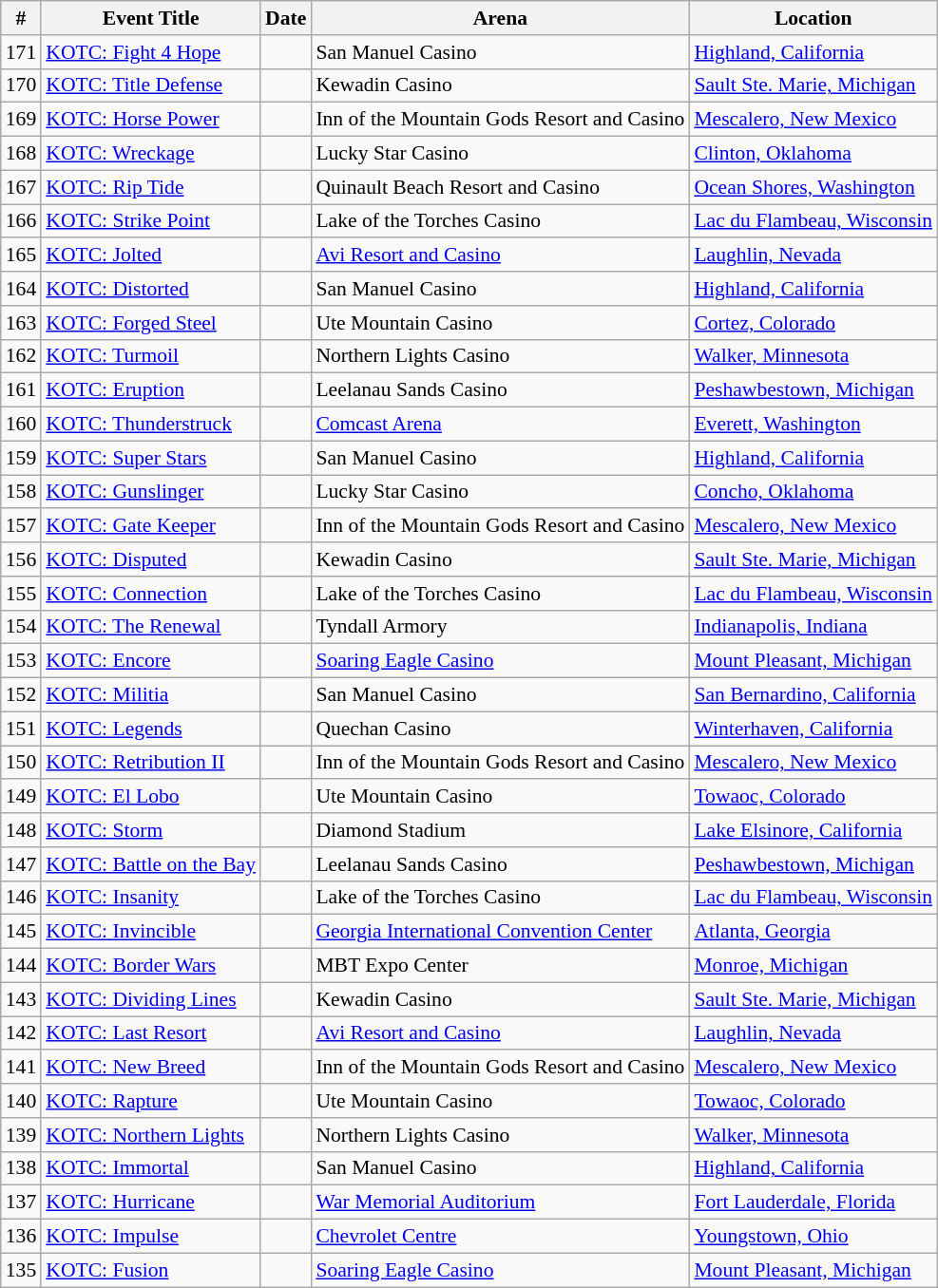<table class="sortable wikitable succession-box" style="font-size:90%;">
<tr>
<th scope="col">#</th>
<th scope="col">Event Title</th>
<th scope="col">Date</th>
<th scope="col">Arena</th>
<th scope="col">Location</th>
</tr>
<tr>
<td align=center>171</td>
<td><a href='#'>KOTC: Fight 4 Hope</a></td>
<td></td>
<td>San Manuel Casino</td>
<td><a href='#'>Highland, California</a></td>
</tr>
<tr>
<td align=center>170</td>
<td><a href='#'>KOTC: Title Defense</a></td>
<td></td>
<td>Kewadin Casino</td>
<td><a href='#'>Sault Ste. Marie, Michigan</a></td>
</tr>
<tr>
<td align=center>169</td>
<td><a href='#'>KOTC: Horse Power</a></td>
<td></td>
<td>Inn of the Mountain Gods Resort and Casino</td>
<td><a href='#'>Mescalero, New Mexico</a></td>
</tr>
<tr>
<td align=center>168</td>
<td><a href='#'>KOTC: Wreckage</a></td>
<td></td>
<td>Lucky Star Casino</td>
<td><a href='#'>Clinton, Oklahoma</a></td>
</tr>
<tr>
<td align=center>167</td>
<td><a href='#'>KOTC: Rip Tide</a></td>
<td></td>
<td>Quinault Beach Resort and Casino</td>
<td><a href='#'>Ocean Shores, Washington</a></td>
</tr>
<tr>
<td align=center>166</td>
<td><a href='#'>KOTC: Strike Point</a></td>
<td></td>
<td>Lake of the Torches Casino</td>
<td><a href='#'>Lac du Flambeau, Wisconsin</a></td>
</tr>
<tr>
<td align=center>165</td>
<td><a href='#'>KOTC: Jolted</a></td>
<td></td>
<td><a href='#'>Avi Resort and Casino</a></td>
<td><a href='#'>Laughlin, Nevada</a></td>
</tr>
<tr>
<td align=center>164</td>
<td><a href='#'>KOTC: Distorted</a></td>
<td></td>
<td>San Manuel Casino</td>
<td><a href='#'>Highland, California</a></td>
</tr>
<tr>
<td align=center>163</td>
<td><a href='#'>KOTC: Forged Steel</a></td>
<td></td>
<td>Ute Mountain Casino</td>
<td><a href='#'>Cortez, Colorado</a></td>
</tr>
<tr>
<td align=center>162</td>
<td><a href='#'>KOTC: Turmoil</a></td>
<td></td>
<td>Northern Lights Casino</td>
<td><a href='#'>Walker, Minnesota</a></td>
</tr>
<tr>
<td align=center>161</td>
<td><a href='#'>KOTC: Eruption</a></td>
<td></td>
<td>Leelanau Sands Casino</td>
<td><a href='#'>Peshawbestown, Michigan</a></td>
</tr>
<tr>
<td align=center>160</td>
<td><a href='#'>KOTC: Thunderstruck</a></td>
<td></td>
<td><a href='#'>Comcast Arena</a></td>
<td><a href='#'>Everett, Washington</a></td>
</tr>
<tr>
<td align=center>159</td>
<td><a href='#'>KOTC: Super Stars</a></td>
<td></td>
<td>San Manuel Casino</td>
<td><a href='#'>Highland, California</a></td>
</tr>
<tr>
<td align=center>158</td>
<td><a href='#'>KOTC: Gunslinger</a></td>
<td></td>
<td>Lucky Star Casino</td>
<td><a href='#'>Concho, Oklahoma</a></td>
</tr>
<tr>
<td align=center>157</td>
<td><a href='#'>KOTC: Gate Keeper</a></td>
<td></td>
<td>Inn of the Mountain Gods Resort and Casino</td>
<td><a href='#'>Mescalero, New Mexico</a></td>
</tr>
<tr>
<td align=center>156</td>
<td><a href='#'>KOTC: Disputed</a></td>
<td></td>
<td>Kewadin Casino</td>
<td><a href='#'>Sault Ste. Marie, Michigan</a></td>
</tr>
<tr>
<td align=center>155</td>
<td><a href='#'>KOTC: Connection</a></td>
<td></td>
<td>Lake of the Torches Casino</td>
<td><a href='#'>Lac du Flambeau, Wisconsin</a></td>
</tr>
<tr>
<td align=center>154</td>
<td><a href='#'>KOTC: The Renewal</a></td>
<td></td>
<td>Tyndall Armory</td>
<td><a href='#'>Indianapolis, Indiana</a></td>
</tr>
<tr>
<td align=center>153</td>
<td><a href='#'>KOTC: Encore</a></td>
<td></td>
<td><a href='#'>Soaring Eagle Casino</a></td>
<td><a href='#'>Mount Pleasant, Michigan</a></td>
</tr>
<tr>
<td align=center>152</td>
<td><a href='#'>KOTC: Militia</a></td>
<td></td>
<td>San Manuel Casino</td>
<td><a href='#'>San Bernardino, California</a></td>
</tr>
<tr>
<td align=center>151</td>
<td><a href='#'>KOTC: Legends</a></td>
<td></td>
<td>Quechan Casino</td>
<td><a href='#'>Winterhaven, California</a></td>
</tr>
<tr>
<td align=center>150</td>
<td><a href='#'>KOTC: Retribution II</a></td>
<td></td>
<td>Inn of the Mountain Gods Resort and Casino</td>
<td><a href='#'>Mescalero, New Mexico</a></td>
</tr>
<tr>
<td align=center>149</td>
<td><a href='#'>KOTC: El Lobo</a></td>
<td></td>
<td>Ute Mountain Casino</td>
<td><a href='#'>Towaoc, Colorado</a></td>
</tr>
<tr>
<td align=center>148</td>
<td><a href='#'>KOTC: Storm</a></td>
<td></td>
<td>Diamond Stadium</td>
<td><a href='#'>Lake Elsinore, California</a></td>
</tr>
<tr>
<td align=center>147</td>
<td><a href='#'>KOTC: Battle on the Bay</a></td>
<td></td>
<td>Leelanau Sands Casino</td>
<td><a href='#'>Peshawbestown, Michigan</a></td>
</tr>
<tr>
<td align=center>146</td>
<td><a href='#'>KOTC: Insanity</a></td>
<td></td>
<td>Lake of the Torches Casino</td>
<td><a href='#'>Lac du Flambeau, Wisconsin</a></td>
</tr>
<tr>
<td align=center>145</td>
<td><a href='#'>KOTC: Invincible</a></td>
<td></td>
<td><a href='#'>Georgia International Convention Center</a></td>
<td><a href='#'>Atlanta, Georgia</a></td>
</tr>
<tr>
<td align=center>144</td>
<td><a href='#'>KOTC: Border Wars</a></td>
<td></td>
<td>MBT Expo Center</td>
<td><a href='#'>Monroe, Michigan</a></td>
</tr>
<tr>
<td align=center>143</td>
<td><a href='#'>KOTC: Dividing Lines</a></td>
<td></td>
<td>Kewadin Casino</td>
<td><a href='#'>Sault Ste. Marie, Michigan</a></td>
</tr>
<tr>
<td align=center>142</td>
<td><a href='#'>KOTC: Last Resort</a></td>
<td></td>
<td><a href='#'>Avi Resort and Casino</a></td>
<td><a href='#'>Laughlin, Nevada</a></td>
</tr>
<tr>
<td align=center>141</td>
<td><a href='#'>KOTC: New Breed</a></td>
<td></td>
<td>Inn of the Mountain Gods Resort and Casino</td>
<td><a href='#'>Mescalero, New Mexico</a></td>
</tr>
<tr>
<td align=center>140</td>
<td><a href='#'>KOTC: Rapture</a></td>
<td></td>
<td>Ute Mountain Casino</td>
<td><a href='#'>Towaoc, Colorado</a></td>
</tr>
<tr>
<td align=center>139</td>
<td><a href='#'>KOTC: Northern Lights</a></td>
<td></td>
<td>Northern Lights Casino</td>
<td><a href='#'>Walker, Minnesota</a></td>
</tr>
<tr>
<td align=center>138</td>
<td><a href='#'>KOTC: Immortal</a></td>
<td></td>
<td>San Manuel Casino</td>
<td><a href='#'>Highland, California</a></td>
</tr>
<tr>
<td align=center>137</td>
<td><a href='#'>KOTC: Hurricane</a></td>
<td></td>
<td><a href='#'>War Memorial Auditorium</a></td>
<td><a href='#'>Fort Lauderdale, Florida</a></td>
</tr>
<tr>
<td align=center>136</td>
<td><a href='#'>KOTC: Impulse</a></td>
<td></td>
<td><a href='#'>Chevrolet Centre</a></td>
<td><a href='#'>Youngstown, Ohio</a></td>
</tr>
<tr>
<td align=center>135</td>
<td><a href='#'>KOTC: Fusion</a></td>
<td></td>
<td><a href='#'>Soaring Eagle Casino</a></td>
<td><a href='#'>Mount Pleasant, Michigan</a></td>
</tr>
</table>
